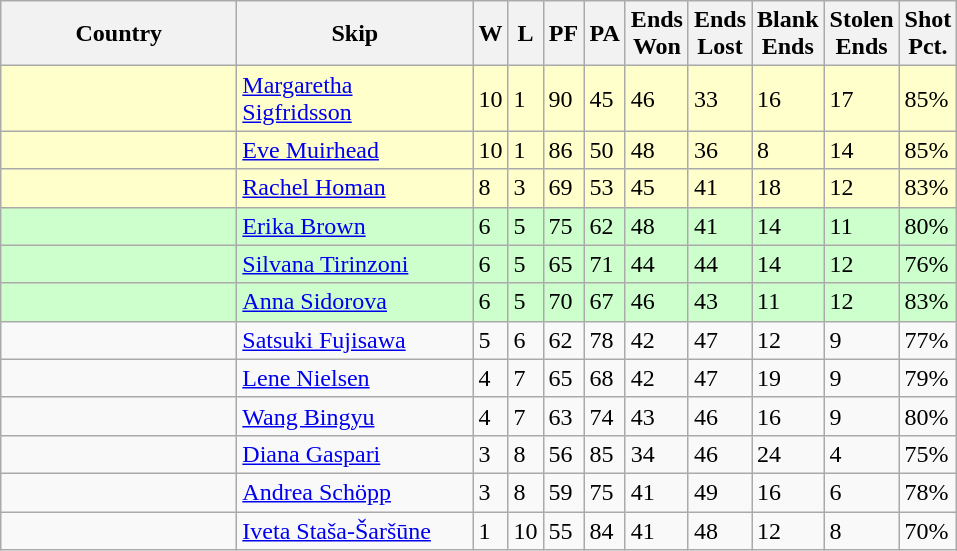<table class="wikitable">
<tr>
<th width=150>Country</th>
<th width=150>Skip</th>
<th width=15>W</th>
<th width=15>L</th>
<th width=20>PF</th>
<th width=20>PA</th>
<th width=20>Ends <br> Won</th>
<th width=20>Ends <br> Lost</th>
<th width=20>Blank <br> Ends</th>
<th width=20>Stolen <br> Ends</th>
<th width=20>Shot <br> Pct.</th>
</tr>
<tr bgcolor=#ffffcc>
<td></td>
<td><a href='#'>Margaretha Sigfridsson</a></td>
<td>10</td>
<td>1</td>
<td>90</td>
<td>45</td>
<td>46</td>
<td>33</td>
<td>16</td>
<td>17</td>
<td>85%</td>
</tr>
<tr bgcolor=#ffffcc>
<td></td>
<td><a href='#'>Eve Muirhead</a></td>
<td>10</td>
<td>1</td>
<td>86</td>
<td>50</td>
<td>48</td>
<td>36</td>
<td>8</td>
<td>14</td>
<td>85%</td>
</tr>
<tr bgcolor=#ffffcc>
<td></td>
<td><a href='#'>Rachel Homan</a></td>
<td>8</td>
<td>3</td>
<td>69</td>
<td>53</td>
<td>45</td>
<td>41</td>
<td>18</td>
<td>12</td>
<td>83%</td>
</tr>
<tr bgcolor=#ccffcc>
<td></td>
<td><a href='#'>Erika Brown</a></td>
<td>6</td>
<td>5</td>
<td>75</td>
<td>62</td>
<td>48</td>
<td>41</td>
<td>14</td>
<td>11</td>
<td>80%</td>
</tr>
<tr bgcolor=#ccffcc>
<td></td>
<td><a href='#'>Silvana Tirinzoni</a></td>
<td>6</td>
<td>5</td>
<td>65</td>
<td>71</td>
<td>44</td>
<td>44</td>
<td>14</td>
<td>12</td>
<td>76%</td>
</tr>
<tr bgcolor=#ccffcc>
<td></td>
<td><a href='#'>Anna Sidorova</a></td>
<td>6</td>
<td>5</td>
<td>70</td>
<td>67</td>
<td>46</td>
<td>43</td>
<td>11</td>
<td>12</td>
<td>83%</td>
</tr>
<tr>
<td></td>
<td><a href='#'>Satsuki Fujisawa</a></td>
<td>5</td>
<td>6</td>
<td>62</td>
<td>78</td>
<td>42</td>
<td>47</td>
<td>12</td>
<td>9</td>
<td>77%</td>
</tr>
<tr>
<td></td>
<td><a href='#'>Lene Nielsen</a></td>
<td>4</td>
<td>7</td>
<td>65</td>
<td>68</td>
<td>42</td>
<td>47</td>
<td>19</td>
<td>9</td>
<td>79%</td>
</tr>
<tr>
<td></td>
<td><a href='#'>Wang Bingyu</a></td>
<td>4</td>
<td>7</td>
<td>63</td>
<td>74</td>
<td>43</td>
<td>46</td>
<td>16</td>
<td>9</td>
<td>80%</td>
</tr>
<tr>
<td></td>
<td><a href='#'>Diana Gaspari</a></td>
<td>3</td>
<td>8</td>
<td>56</td>
<td>85</td>
<td>34</td>
<td>46</td>
<td>24</td>
<td>4</td>
<td>75%</td>
</tr>
<tr>
<td></td>
<td><a href='#'>Andrea Schöpp</a></td>
<td>3</td>
<td>8</td>
<td>59</td>
<td>75</td>
<td>41</td>
<td>49</td>
<td>16</td>
<td>6</td>
<td>78%</td>
</tr>
<tr>
<td></td>
<td><a href='#'>Iveta Staša-Šaršūne</a></td>
<td>1</td>
<td>10</td>
<td>55</td>
<td>84</td>
<td>41</td>
<td>48</td>
<td>12</td>
<td>8</td>
<td>70%</td>
</tr>
</table>
